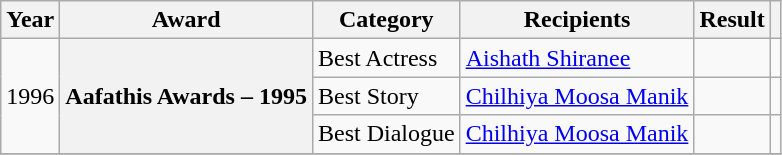<table class="wikitable plainrowheaders sortable">
<tr>
<th scope="col">Year</th>
<th scope="col">Award</th>
<th scope="col">Category</th>
<th scope="col">Recipients</th>
<th scope="col">Result</th>
<th scope="col" class="unsortable"></th>
</tr>
<tr>
<td rowspan="3">1996</td>
<th rowspan="3" scope="row">Aafathis Awards – 1995</th>
<td>Best Actress</td>
<td><a href='#'>Aishath Shiranee</a></td>
<td></td>
<td style="text-align:center;"></td>
</tr>
<tr>
<td>Best Story</td>
<td><a href='#'>Chilhiya Moosa Manik</a></td>
<td></td>
<td style="text-align:center;"></td>
</tr>
<tr>
<td>Best Dialogue</td>
<td><a href='#'>Chilhiya Moosa Manik</a></td>
<td></td>
<td style="text-align:center;"></td>
</tr>
<tr>
</tr>
</table>
